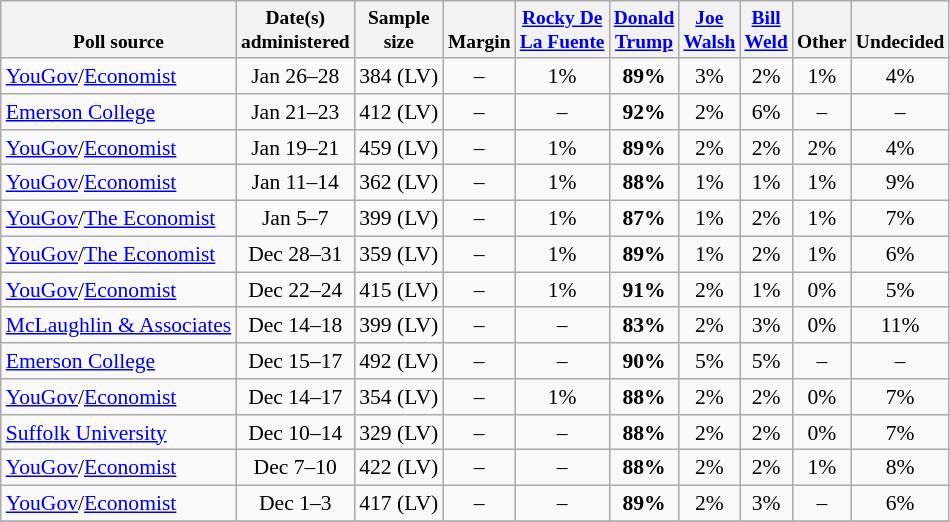<table class="wikitable" style="font-size:90%;text-align:center;">
<tr valign=bottom style="font-size:90%;">
<th>Poll source</th>
<th>Date(s)<br>administered</th>
<th>Sample<br>size</th>
<th>Margin<br></th>
<th><a href='#'>Rocky De<br>La Fuente</a></th>
<th><a href='#'>Donald<br>Trump</a></th>
<th><a href='#'>Joe<br>Walsh</a></th>
<th><a href='#'>Bill<br>Weld</a></th>
<th>Other</th>
<th>Undecided</th>
</tr>
<tr>
<td style="text-align:left;"><a href='#'>YouGov</a>/<a href='#'>Economist</a></td>
<td>Jan 26–28</td>
<td>384 (LV)</td>
<td>–</td>
<td>1%</td>
<td><strong>89%</strong></td>
<td>3%</td>
<td>2%</td>
<td>1%</td>
<td>4%</td>
</tr>
<tr>
<td style="text-align:left;"><a href='#'>Emerson College</a></td>
<td>Jan 21–23</td>
<td>412 (LV)</td>
<td>–</td>
<td>–</td>
<td><strong>92%</strong></td>
<td>2%</td>
<td>6%</td>
<td>–</td>
<td>–</td>
</tr>
<tr>
<td style="text-align:left;"><a href='#'>YouGov</a>/<a href='#'>Economist</a></td>
<td>Jan 19–21</td>
<td>459 (LV)</td>
<td>–</td>
<td>1%</td>
<td><strong>89%</strong></td>
<td>2%</td>
<td>2%</td>
<td>2%</td>
<td>4%</td>
</tr>
<tr>
<td style="text-align:left;"><a href='#'>YouGov</a>/<a href='#'>Economist</a></td>
<td>Jan 11–14</td>
<td>362 (LV)</td>
<td>–</td>
<td>1%</td>
<td><strong>88%</strong></td>
<td>1%</td>
<td>1%</td>
<td>1%</td>
<td>9%</td>
</tr>
<tr>
<td style="text-align:left;"><a href='#'>YouGov</a>/<a href='#'>The Economist</a></td>
<td>Jan 5–7</td>
<td>399 (LV)</td>
<td>–</td>
<td>1%</td>
<td><strong>87%</strong></td>
<td>1%</td>
<td>2%</td>
<td>1%</td>
<td>7%</td>
</tr>
<tr>
<td style="text-align:left;"><a href='#'>YouGov</a>/<a href='#'>The Economist</a></td>
<td>Dec 28–31</td>
<td>359 (LV)</td>
<td>–</td>
<td>1%</td>
<td><strong>89%</strong></td>
<td>1%</td>
<td>2%</td>
<td>1%</td>
<td>6%</td>
</tr>
<tr>
<td style="text-align:left;"><a href='#'>YouGov</a>/<a href='#'>Economist</a></td>
<td>Dec 22–24</td>
<td>415 (LV)</td>
<td>–</td>
<td>1%</td>
<td><strong>91%</strong></td>
<td>2%</td>
<td>1%</td>
<td>0%</td>
<td>5%</td>
</tr>
<tr>
<td style="text-align:left;"><a href='#'>McLaughlin & Associates</a></td>
<td>Dec 14–18</td>
<td>399 (LV)</td>
<td>–</td>
<td>–</td>
<td><strong>83%</strong></td>
<td>2%</td>
<td>3%</td>
<td>0%</td>
<td>11%</td>
</tr>
<tr>
<td style="text-align:left;"><a href='#'>Emerson College</a></td>
<td>Dec 15–17</td>
<td>492 (LV)</td>
<td>–</td>
<td>–</td>
<td><strong>90%</strong></td>
<td>5%</td>
<td>5%</td>
<td>–</td>
<td>–</td>
</tr>
<tr>
<td style="text-align:left;"><a href='#'>YouGov</a>/<a href='#'>Economist</a></td>
<td>Dec 14–17</td>
<td>354 (LV)</td>
<td>–</td>
<td>1%</td>
<td><strong>88%</strong></td>
<td>2%</td>
<td>2%</td>
<td>0%</td>
<td>7%</td>
</tr>
<tr>
<td style="text-align:left;"><a href='#'>Suffolk University</a></td>
<td>Dec 10–14</td>
<td>329 (LV)</td>
<td>–</td>
<td>–</td>
<td><strong>88%</strong></td>
<td>2%</td>
<td>2%</td>
<td>0%</td>
<td>7%</td>
</tr>
<tr>
<td style="text-align:left;"><a href='#'>YouGov</a>/<a href='#'>Economist</a></td>
<td>Dec 7–10</td>
<td>422 (LV)</td>
<td>–</td>
<td>–</td>
<td><strong>88%</strong></td>
<td>2%</td>
<td>2%</td>
<td>1%</td>
<td>8%</td>
</tr>
<tr>
<td style="text-align:left;"><a href='#'>YouGov</a>/<a href='#'>Economist</a></td>
<td>Dec 1–3</td>
<td>417 (LV)</td>
<td>–</td>
<td>–</td>
<td><strong>89%</strong></td>
<td>2%</td>
<td>3%</td>
<td>–</td>
<td>6%</td>
</tr>
<tr>
</tr>
</table>
